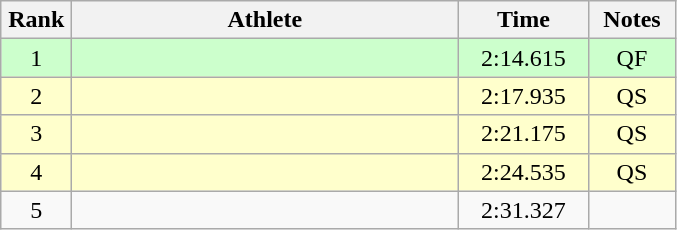<table class=wikitable style="text-align:center">
<tr>
<th width=40>Rank</th>
<th width=250>Athlete</th>
<th width=80>Time</th>
<th width=50>Notes</th>
</tr>
<tr bgcolor="ccffcc">
<td>1</td>
<td align=left></td>
<td>2:14.615</td>
<td>QF</td>
</tr>
<tr bgcolor="#ffffcc">
<td>2</td>
<td align=left></td>
<td>2:17.935</td>
<td>QS</td>
</tr>
<tr bgcolor="#ffffcc">
<td>3</td>
<td align=left></td>
<td>2:21.175</td>
<td>QS</td>
</tr>
<tr bgcolor="#ffffcc">
<td>4</td>
<td align=left></td>
<td>2:24.535</td>
<td>QS</td>
</tr>
<tr>
<td>5</td>
<td align=left></td>
<td>2:31.327</td>
<td></td>
</tr>
</table>
